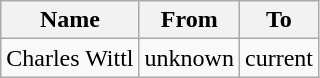<table class="wikitable" style="text-align: left">
<tr>
<th rowspan="1">Name</th>
<th rowspan="1">From</th>
<th rowspan="1">To</th>
</tr>
<tr>
<td> Charles Wittl</td>
<td align=left>unknown</td>
<td align=left>current</td>
</tr>
</table>
